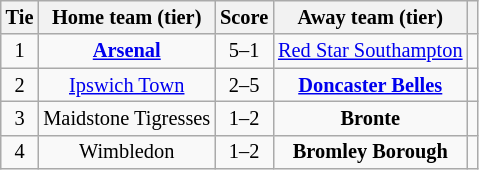<table class="wikitable" style="text-align:center; font-size:85%">
<tr>
<th>Tie</th>
<th>Home team (tier)</th>
<th>Score</th>
<th>Away team (tier)</th>
<th></th>
</tr>
<tr>
<td align="center">1</td>
<td><strong><a href='#'>Arsenal</a></strong></td>
<td align="center">5–1</td>
<td><a href='#'>Red Star Southampton</a></td>
<td></td>
</tr>
<tr>
<td align="center">2</td>
<td><a href='#'>Ipswich Town</a></td>
<td align="center">2–5</td>
<td><strong><a href='#'>Doncaster Belles</a></strong></td>
<td></td>
</tr>
<tr>
<td align="center">3</td>
<td>Maidstone Tigresses</td>
<td align="center">1–2</td>
<td><strong>Bronte</strong></td>
<td></td>
</tr>
<tr>
<td align="center">4</td>
<td>Wimbledon</td>
<td align="center">1–2</td>
<td><strong>Bromley Borough</strong></td>
<td></td>
</tr>
</table>
